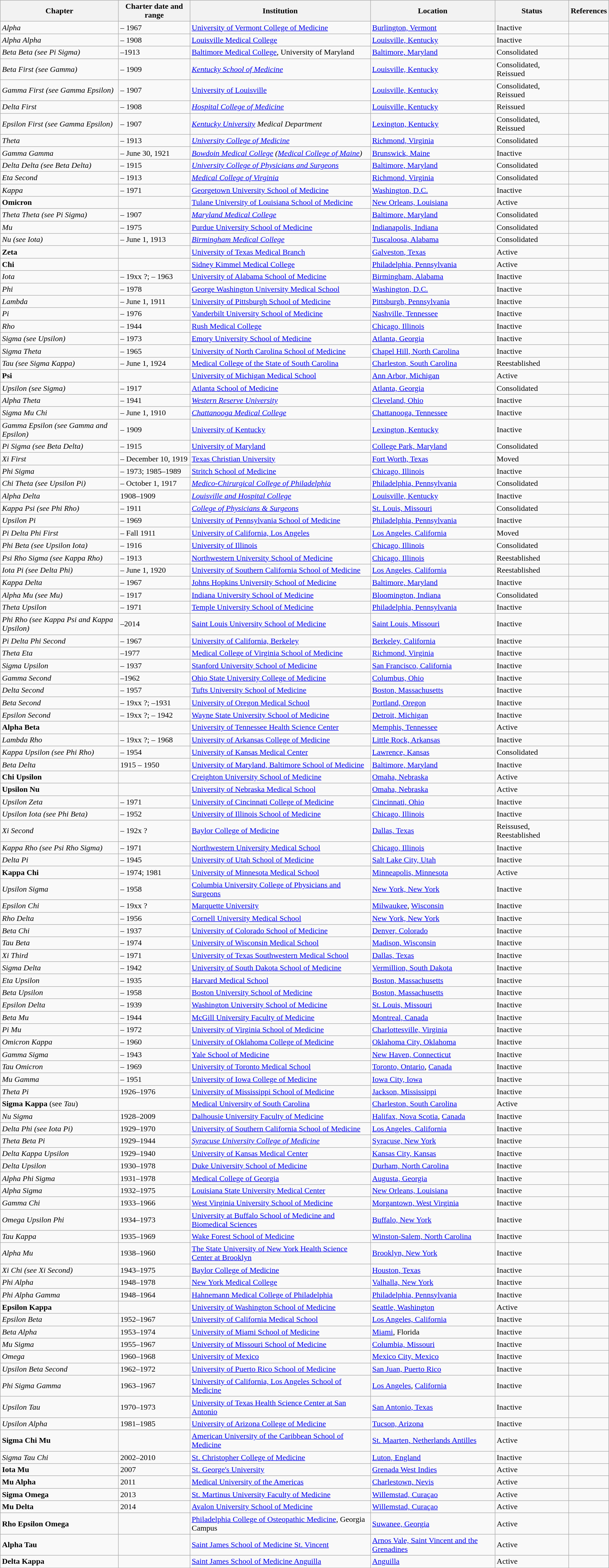<table class="wikitable sortable">
<tr>
<th>Chapter</th>
<th>Charter date and range</th>
<th>Institution</th>
<th>Location</th>
<th>Status</th>
<th>References</th>
</tr>
<tr>
<td><em>Alpha</em></td>
<td> – 1967</td>
<td><a href='#'>University of Vermont College of Medicine</a></td>
<td><a href='#'>Burlington, Vermont</a></td>
<td>Inactive</td>
<td></td>
</tr>
<tr>
<td><em>Alpha Alpha</em></td>
<td> – 1908</td>
<td><a href='#'>Louisville Medical College</a></td>
<td><a href='#'>Louisville, Kentucky</a></td>
<td>Inactive</td>
<td></td>
</tr>
<tr>
<td><em>Beta Beta (see Pi Sigma)</em></td>
<td> –1913</td>
<td><a href='#'>Baltimore Medical College</a>, University of Maryland</td>
<td><a href='#'>Baltimore, Maryland</a></td>
<td>Consolidated</td>
<td></td>
</tr>
<tr>
<td><em>Beta First (see Gamma)</em></td>
<td> – 1909</td>
<td><em><a href='#'>Kentucky School of Medicine</a></em></td>
<td><a href='#'>Louisville, Kentucky</a></td>
<td>Consolidated, Reissued</td>
<td></td>
</tr>
<tr>
<td><em>Gamma First (see Gamma Epsilon)</em></td>
<td> – 1907</td>
<td><a href='#'>University of Louisville</a></td>
<td><a href='#'>Louisville, Kentucky</a></td>
<td>Consolidated, Reissued</td>
<td></td>
</tr>
<tr>
<td><em>Delta First</em></td>
<td> – 1908</td>
<td><em><a href='#'>Hospital College of Medicine</a></em></td>
<td><a href='#'>Louisville, Kentucky</a></td>
<td>Reissued</td>
<td></td>
</tr>
<tr>
<td><em>Epsilon First (see Gamma Epsilon)</em></td>
<td> – 1907</td>
<td><em><a href='#'>Kentucky University</a> Medical Department</em></td>
<td><a href='#'>Lexington, Kentucky</a></td>
<td>Consolidated, Reissued</td>
<td></td>
</tr>
<tr>
<td><em>Theta</em></td>
<td> – 1913</td>
<td><em><a href='#'>University College of Medicine</a></em></td>
<td><a href='#'>Richmond, Virginia</a></td>
<td>Consolidated</td>
<td></td>
</tr>
<tr>
<td><em>Gamma Gamma</em></td>
<td> – June 30, 1921</td>
<td><em><a href='#'>Bowdoin Medical College</a> (<a href='#'>Medical College of Maine</a>)</em></td>
<td><a href='#'>Brunswick, Maine</a></td>
<td>Inactive</td>
<td></td>
</tr>
<tr>
<td><em>Delta Delta (see Beta Delta)</em></td>
<td> – 1915</td>
<td><em><a href='#'>University College of Physicians and Surgeons</a></em></td>
<td><a href='#'>Baltimore, Maryland</a></td>
<td>Consolidated</td>
<td></td>
</tr>
<tr>
<td><em>Eta Second</em></td>
<td> – 1913</td>
<td><em><a href='#'>Medical College of Virginia</a></em></td>
<td><a href='#'>Richmond, Virginia</a></td>
<td>Consolidated</td>
<td></td>
</tr>
<tr>
<td><em>Kappa</em></td>
<td> – 1971</td>
<td><a href='#'>Georgetown University School of Medicine</a></td>
<td><a href='#'>Washington, D.C.</a></td>
<td>Inactive</td>
<td></td>
</tr>
<tr>
<td><strong>Omicron</strong></td>
<td></td>
<td><a href='#'>Tulane University of Louisiana School of Medicine</a></td>
<td><a href='#'>New Orleans, Louisiana</a></td>
<td>Active</td>
<td></td>
</tr>
<tr>
<td><em>Theta Theta (see Pi Sigma)</em></td>
<td> – 1907</td>
<td><em><a href='#'>Maryland Medical College</a></em></td>
<td><a href='#'>Baltimore, Maryland</a></td>
<td>Consolidated</td>
<td></td>
</tr>
<tr>
<td><em>Mu</em></td>
<td> – 1975</td>
<td><a href='#'>Purdue University School of Medicine</a></td>
<td><a href='#'>Indianapolis, Indiana</a></td>
<td>Consolidated</td>
<td> </td>
</tr>
<tr>
<td><em>Nu (see Iota)</em></td>
<td> – June 1, 1913</td>
<td><em><a href='#'>Birmingham Medical College</a></em></td>
<td><a href='#'>Tuscaloosa, Alabama</a></td>
<td>Consolidated</td>
<td></td>
</tr>
<tr>
<td><strong>Zeta</strong></td>
<td></td>
<td><a href='#'>University of Texas Medical Branch</a></td>
<td><a href='#'>Galveston, Texas</a></td>
<td>Active</td>
<td></td>
</tr>
<tr>
<td><strong>Chi</strong></td>
<td></td>
<td><a href='#'>Sidney Kimmel Medical College</a></td>
<td><a href='#'>Philadelphia, Pennsylvania</a></td>
<td>Active</td>
<td></td>
</tr>
<tr>
<td><em>Iota</em></td>
<td> – 19xx ?;  –  1963</td>
<td><a href='#'>University of Alabama School of Medicine</a></td>
<td><a href='#'>Birmingham, Alabama</a></td>
<td>Inactive</td>
<td></td>
</tr>
<tr>
<td><em>Phi</em></td>
<td> – 1978</td>
<td><a href='#'>George Washington University Medical School</a></td>
<td><a href='#'>Washington, D.C.</a></td>
<td>Inactive</td>
<td></td>
</tr>
<tr>
<td><em>Lambda</em></td>
<td> – June 1, 1911</td>
<td><a href='#'>University of Pittsburgh School of Medicine</a></td>
<td><a href='#'>Pittsburgh, Pennsylvania</a></td>
<td>Inactive</td>
<td></td>
</tr>
<tr>
<td><em>Pi</em></td>
<td> – 1976</td>
<td><a href='#'>Vanderbilt University School of Medicine</a></td>
<td><a href='#'>Nashville, Tennessee</a></td>
<td>Inactive</td>
<td></td>
</tr>
<tr>
<td><em>Rho</em></td>
<td> – 1944</td>
<td><a href='#'>Rush Medical College</a></td>
<td><a href='#'>Chicago, Illinois</a></td>
<td>Inactive</td>
<td></td>
</tr>
<tr>
<td><em>Sigma (see Upsilon)</em></td>
<td> – 1973</td>
<td><a href='#'>Emory University School of Medicine</a></td>
<td><a href='#'>Atlanta, Georgia</a></td>
<td>Inactive</td>
<td></td>
</tr>
<tr>
<td><em>Sigma Theta</em></td>
<td> – 1965</td>
<td><a href='#'>University of North Carolina School of Medicine</a></td>
<td><a href='#'>Chapel Hill, North Carolina</a></td>
<td>Inactive</td>
<td></td>
</tr>
<tr>
<td><em>Tau (see Sigma Kappa)</em></td>
<td> – June 1, 1924</td>
<td><a href='#'>Medical College of the State of South Carolina</a></td>
<td><a href='#'>Charleston, South Carolina</a></td>
<td>Reestablished</td>
<td></td>
</tr>
<tr>
<td><strong>Psi</strong></td>
<td></td>
<td><a href='#'>University of Michigan Medical School</a></td>
<td><a href='#'>Ann Arbor, Michigan</a></td>
<td>Active</td>
<td></td>
</tr>
<tr>
<td><em>Upsilon (see Sigma)</em></td>
<td> – 1917</td>
<td><a href='#'>Atlanta School of Medicine</a></td>
<td><a href='#'>Atlanta, Georgia</a></td>
<td>Consolidated</td>
<td></td>
</tr>
<tr>
<td><em>Alpha Theta</em></td>
<td> – 1941</td>
<td><em><a href='#'>Western Reserve University</a></em></td>
<td><a href='#'>Cleveland, Ohio</a></td>
<td>Inactive</td>
<td></td>
</tr>
<tr>
<td><em>Sigma Mu Chi</em></td>
<td> – June 1, 1910</td>
<td><em><a href='#'>Chattanooga Medical College</a></em></td>
<td><a href='#'>Chattanooga, Tennessee</a></td>
<td>Inactive</td>
<td></td>
</tr>
<tr>
<td><em>Gamma Epsilon (see Gamma and Epsilon)</em></td>
<td> – 1909</td>
<td><a href='#'>University of Kentucky</a></td>
<td><a href='#'>Lexington, Kentucky</a></td>
<td>Inactive</td>
<td></td>
</tr>
<tr>
<td><em>Pi Sigma (see Beta Delta)</em></td>
<td> – 1915</td>
<td><a href='#'>University of Maryland</a></td>
<td><a href='#'>College Park, Maryland</a></td>
<td>Consolidated</td>
<td></td>
</tr>
<tr>
<td><em>Xi First</em></td>
<td> – December 10, 1919</td>
<td><a href='#'>Texas Christian University</a></td>
<td><a href='#'>Fort Worth, Texas</a></td>
<td>Moved</td>
<td></td>
</tr>
<tr>
<td><em>Phi Sigma</em></td>
<td> – 1973; 1985–1989</td>
<td><a href='#'>Stritch School of Medicine</a></td>
<td><a href='#'>Chicago, Illinois</a></td>
<td>Inactive</td>
<td></td>
</tr>
<tr>
<td><em>Chi Theta (see Upsilon Pi)</em></td>
<td> – October 1, 1917</td>
<td><em><a href='#'>Medico-Chirurgical College of Philadelphia</a></em></td>
<td><a href='#'>Philadelphia, Pennsylvania</a></td>
<td>Consolidated</td>
<td></td>
</tr>
<tr>
<td><em>Alpha Delta</em></td>
<td>1908–1909</td>
<td><em><a href='#'>Louisville and Hospital College</a></em></td>
<td><a href='#'>Louisville, Kentucky</a></td>
<td>Inactive</td>
<td></td>
</tr>
<tr>
<td><em>Kappa Psi (see Phi Rho)</em></td>
<td> – 1911</td>
<td><a href='#'><em>College of Physicians & Surgeons</em></a></td>
<td><a href='#'>St. Louis, Missouri</a></td>
<td>Consolidated</td>
<td></td>
</tr>
<tr>
<td><em>Upsilon Pi</em></td>
<td> – 1969</td>
<td><a href='#'>University of Pennsylvania School of Medicine</a></td>
<td><a href='#'>Philadelphia, Pennsylvania</a></td>
<td>Inactive</td>
<td></td>
</tr>
<tr>
<td><em>Pi Delta Phi First</em></td>
<td> – Fall 1911</td>
<td><a href='#'>University of California, Los Angeles</a></td>
<td><a href='#'>Los Angeles, California</a></td>
<td>Moved</td>
<td></td>
</tr>
<tr>
<td><em>Phi Beta (see Upsilon Iota)</em></td>
<td> – 1916</td>
<td><a href='#'>University of Illinois</a></td>
<td><a href='#'>Chicago, Illinois</a></td>
<td>Consolidated</td>
<td></td>
</tr>
<tr>
<td><em>Psi Rho Sigma (see Kappa Rho)</em></td>
<td> – 1913</td>
<td><a href='#'>Northwestern University School of Medicine</a></td>
<td><a href='#'>Chicago, Illinois</a></td>
<td>Reestablished</td>
<td></td>
</tr>
<tr>
<td><em>Iota Pi (see Delta Phi)</em></td>
<td> – June 1, 1920</td>
<td><a href='#'>University of Southern California School of Medicine</a></td>
<td><a href='#'>Los Angeles, California</a></td>
<td>Reestablished</td>
<td></td>
</tr>
<tr>
<td><em>Kappa Delta</em></td>
<td> – 1967</td>
<td><a href='#'>Johns Hopkins University School of Medicine</a></td>
<td><a href='#'>Baltimore, Maryland</a></td>
<td>Inactive</td>
<td></td>
</tr>
<tr>
<td><em>Alpha Mu (see Mu)</em></td>
<td> – 1917</td>
<td><a href='#'>Indiana University School of Medicine</a></td>
<td><a href='#'>Bloomington, Indiana</a></td>
<td>Consolidated</td>
<td></td>
</tr>
<tr>
<td><em>Theta Upsilon</em></td>
<td> – 1971</td>
<td><a href='#'>Temple University School of Medicine</a></td>
<td><a href='#'>Philadelphia, Pennsylvania</a></td>
<td>Inactive</td>
<td></td>
</tr>
<tr>
<td><em>Phi Rho (see Kappa Psi and Kappa Upsilon)</em></td>
<td> –2014</td>
<td><a href='#'>Saint Louis University School of Medicine</a></td>
<td><a href='#'>Saint Louis, Missouri</a></td>
<td>Inactive</td>
<td></td>
</tr>
<tr>
<td><em>Pi Delta Phi Second</em></td>
<td> – 1967</td>
<td><a href='#'>University of California, Berkeley</a></td>
<td><a href='#'>Berkeley, California</a></td>
<td>Inactive</td>
<td></td>
</tr>
<tr>
<td><em>Theta Eta</em></td>
<td>–1977</td>
<td><a href='#'>Medical College of Virginia School of Medicine</a></td>
<td><a href='#'>Richmond, Virginia</a></td>
<td>Inactive</td>
<td></td>
</tr>
<tr>
<td><em>Sigma Upsilon</em></td>
<td> – 1937</td>
<td><a href='#'>Stanford University School of Medicine</a></td>
<td><a href='#'>San Francisco, California</a></td>
<td>Inactive</td>
<td></td>
</tr>
<tr>
<td><em>Gamma Second</em></td>
<td> –1962</td>
<td><a href='#'>Ohio State University College of Medicine</a></td>
<td><a href='#'>Columbus, Ohio</a></td>
<td>Inactive</td>
<td></td>
</tr>
<tr>
<td><em>Delta Second</em></td>
<td> – 1957</td>
<td><a href='#'>Tufts University School of Medicine</a></td>
<td><a href='#'>Boston, Massachusetts</a></td>
<td>Inactive</td>
<td></td>
</tr>
<tr>
<td><em>Beta Second</em></td>
<td> – 19xx ?;  –1931</td>
<td><a href='#'>University of Oregon Medical School</a></td>
<td><a href='#'>Portland, Oregon</a></td>
<td>Inactive</td>
<td></td>
</tr>
<tr>
<td><em>Epsilon Second</em></td>
<td> – 19xx ?;  – 1942</td>
<td><a href='#'>Wayne State University School of Medicine</a></td>
<td><a href='#'>Detroit, Michigan</a></td>
<td>Inactive</td>
<td></td>
</tr>
<tr>
<td><strong>Alpha Beta</strong></td>
<td></td>
<td><a href='#'>University of Tennessee Health Science Center</a></td>
<td><a href='#'>Memphis, Tennessee</a></td>
<td>Active</td>
<td></td>
</tr>
<tr>
<td><em>Lambda Rho</em></td>
<td> – 19xx ?;  – 1968</td>
<td><a href='#'>University of Arkansas College of Medicine</a></td>
<td><a href='#'>Little Rock, Arkansas</a></td>
<td>Inactive</td>
<td></td>
</tr>
<tr>
<td><em>Kappa Upsilon (see Phi Rho)</em></td>
<td> – 1954</td>
<td><a href='#'>University of Kansas Medical Center</a></td>
<td><a href='#'>Lawrence, Kansas</a></td>
<td>Consolidated</td>
<td></td>
</tr>
<tr>
<td><em>Beta Delta</em></td>
<td>1915 – 1950</td>
<td><a href='#'>University of Maryland, Baltimore School of Medicine</a></td>
<td><a href='#'>Baltimore, Maryland</a></td>
<td>Inactive</td>
<td></td>
</tr>
<tr>
<td><strong>Chi Upsilon</strong></td>
<td></td>
<td><a href='#'>Creighton University School of Medicine</a></td>
<td><a href='#'>Omaha, Nebraska</a></td>
<td>Active</td>
<td></td>
</tr>
<tr>
<td><strong>Upsilon Nu</strong></td>
<td></td>
<td><a href='#'>University of Nebraska Medical School</a></td>
<td><a href='#'>Omaha, Nebraska</a></td>
<td>Active</td>
<td></td>
</tr>
<tr>
<td><em>Upsilon Zeta</em></td>
<td> – 1971</td>
<td><a href='#'>University of Cincinnati College of Medicine</a></td>
<td><a href='#'>Cincinnati, Ohio</a></td>
<td>Inactive</td>
<td></td>
</tr>
<tr>
<td><em>Upsilon Iota (see Phi Beta)</em></td>
<td>– 1952</td>
<td><a href='#'>University of Illinois School of Medicine</a></td>
<td><a href='#'>Chicago, Illinois</a></td>
<td>Inactive</td>
<td></td>
</tr>
<tr>
<td><em>Xi Second</em></td>
<td> – 192x ?</td>
<td><a href='#'>Baylor College of Medicine</a></td>
<td><a href='#'>Dallas, Texas</a></td>
<td>Reissused, Reestablished</td>
<td></td>
</tr>
<tr>
<td><em>Kappa Rho (see Psi Rho Sigma)</em></td>
<td> – 1971</td>
<td><a href='#'>Northwestern University Medical School</a></td>
<td><a href='#'>Chicago, Illinois</a></td>
<td>Inactive</td>
<td></td>
</tr>
<tr>
<td><em>Delta Pi</em></td>
<td> – 1945</td>
<td><a href='#'>University of Utah School of Medicine</a></td>
<td><a href='#'>Salt Lake City, Utah</a></td>
<td>Inactive</td>
<td></td>
</tr>
<tr>
<td><strong>Kappa Chi</strong></td>
<td> – 1974; 1981</td>
<td><a href='#'>University of Minnesota Medical School</a></td>
<td><a href='#'>Minneapolis, Minnesota</a></td>
<td>Active</td>
<td></td>
</tr>
<tr>
<td><em>Upsilon Sigma</em></td>
<td> – 1958</td>
<td><a href='#'>Columbia University College of Physicians and Surgeons</a></td>
<td><a href='#'>New York, New York</a></td>
<td>Inactive</td>
<td></td>
</tr>
<tr>
<td><em>Epsilon Chi</em></td>
<td> – 19xx ?</td>
<td><a href='#'>Marquette University</a></td>
<td><a href='#'>Milwaukee</a>, <a href='#'>Wisconsin</a></td>
<td>Inactive</td>
<td></td>
</tr>
<tr>
<td><em>Rho Delta</em></td>
<td> – 1956</td>
<td><a href='#'>Cornell University Medical School</a></td>
<td><a href='#'>New York, New York</a></td>
<td>Inactive</td>
<td></td>
</tr>
<tr>
<td><em>Beta Chi</em></td>
<td> – 1937</td>
<td><a href='#'>University of Colorado School of Medicine</a></td>
<td><a href='#'>Denver, Colorado</a></td>
<td>Inactive</td>
<td></td>
</tr>
<tr>
<td><em>Tau Beta</em></td>
<td> – 1974</td>
<td><a href='#'>University of Wisconsin Medical School</a></td>
<td><a href='#'>Madison, Wisconsin</a></td>
<td>Inactive</td>
<td></td>
</tr>
<tr>
<td><em>Xi Third</em></td>
<td>– 1971</td>
<td><a href='#'>University of Texas Southwestern Medical School</a></td>
<td><a href='#'>Dallas, Texas</a></td>
<td>Inactive</td>
<td></td>
</tr>
<tr>
<td><em>Sigma Delta</em></td>
<td> – 1942</td>
<td><a href='#'>University of South Dakota School of Medicine</a></td>
<td><a href='#'>Vermillion, South Dakota</a></td>
<td>Inactive</td>
<td></td>
</tr>
<tr>
<td><em>Eta Upsilon</em></td>
<td> – 1935</td>
<td><a href='#'>Harvard Medical School</a></td>
<td><a href='#'>Boston, Massachusetts</a></td>
<td>Inactive</td>
<td></td>
</tr>
<tr>
<td><em>Beta Upsilon</em></td>
<td> – 1958</td>
<td><a href='#'>Boston University School of Medicine</a></td>
<td><a href='#'>Boston, Massachusetts</a></td>
<td>Inactive</td>
<td></td>
</tr>
<tr>
<td><em>Epsilon Delta</em></td>
<td> – 1939</td>
<td><a href='#'>Washington University School of Medicine</a></td>
<td><a href='#'>St. Louis, Missouri</a></td>
<td>Inactive</td>
<td></td>
</tr>
<tr>
<td><em>Beta Mu</em></td>
<td> – 1944</td>
<td><a href='#'>McGill University Faculty of Medicine</a></td>
<td><a href='#'>Montreal, Canada</a></td>
<td>Inactive</td>
<td></td>
</tr>
<tr>
<td><em>Pi Mu</em></td>
<td> – 1972</td>
<td><a href='#'>University of Virginia School of Medicine</a></td>
<td><a href='#'>Charlottesville, Virginia</a></td>
<td>Inactive</td>
<td></td>
</tr>
<tr>
<td><em>Omicron Kappa</em></td>
<td> – 1960</td>
<td><a href='#'>University of Oklahoma College of Medicine</a></td>
<td><a href='#'>Oklahoma City, Oklahoma</a></td>
<td>Inactive</td>
<td></td>
</tr>
<tr>
<td><em>Gamma Sigma</em></td>
<td> – 1943</td>
<td><a href='#'>Yale School of Medicine</a></td>
<td><a href='#'>New Haven, Connecticut</a></td>
<td>Inactive</td>
<td></td>
</tr>
<tr>
<td><em>Tau Omicron</em></td>
<td> – 1969</td>
<td><a href='#'>University of Toronto Medical School</a></td>
<td><a href='#'>Toronto, Ontario</a>, <a href='#'>Canada</a></td>
<td>Inactive</td>
<td></td>
</tr>
<tr>
<td><em>Mu Gamma</em></td>
<td> – 1951</td>
<td><a href='#'>University of Iowa College of Medicine</a></td>
<td><a href='#'>Iowa City, Iowa</a></td>
<td>Inactive</td>
<td></td>
</tr>
<tr>
<td><em>Theta Pi</em></td>
<td>1926–1976</td>
<td><a href='#'>University of Mississippi School of Medicine</a></td>
<td><a href='#'>Jackson, Mississippi</a></td>
<td>Inactive</td>
<td></td>
</tr>
<tr>
<td><strong>Sigma Kappa</strong> (see <em>Tau</em>)</td>
<td></td>
<td><a href='#'>Medical University of South Carolina</a></td>
<td><a href='#'>Charleston, South Carolina</a></td>
<td>Active</td>
<td></td>
</tr>
<tr>
<td><em>Nu Sigma</em></td>
<td>1928–2009</td>
<td><a href='#'>Dalhousie University Faculty of Medicine</a></td>
<td><a href='#'>Halifax, Nova Scotia</a>, <a href='#'>Canada</a></td>
<td>Inactive</td>
<td></td>
</tr>
<tr>
<td><em>Delta Phi (see Iota Pi)</em></td>
<td>1929–1970</td>
<td><a href='#'>University of Southern California School of Medicine</a></td>
<td><a href='#'>Los Angeles, California</a></td>
<td>Inactive</td>
<td></td>
</tr>
<tr>
<td><em>Theta Beta Pi</em></td>
<td>1929–1944</td>
<td><em><a href='#'>Syracuse University College of Medicine</a></em></td>
<td><a href='#'>Syracuse, New York</a></td>
<td>Inactive</td>
<td></td>
</tr>
<tr>
<td><em>Delta Kappa Upsilon</em></td>
<td>1929–1940</td>
<td><a href='#'>University of Kansas Medical Center</a></td>
<td><a href='#'>Kansas City, Kansas</a></td>
<td>Inactive</td>
<td></td>
</tr>
<tr>
<td><em>Delta Upsilon</em></td>
<td>1930–1978</td>
<td><a href='#'>Duke University School of Medicine</a></td>
<td><a href='#'>Durham, North Carolina</a></td>
<td>Inactive</td>
<td></td>
</tr>
<tr>
<td><em>Alpha Phi Sigma</em></td>
<td>1931–1978</td>
<td><a href='#'>Medical College of Georgia</a></td>
<td><a href='#'>Augusta, Georgia</a></td>
<td>Inactive</td>
<td></td>
</tr>
<tr>
<td><em>Alpha Sigma</em></td>
<td>1932–1975</td>
<td><a href='#'>Louisiana State University Medical Center</a></td>
<td><a href='#'>New Orleans, Louisiana</a></td>
<td>Inactive</td>
<td></td>
</tr>
<tr>
<td><em>Gamma Chi</em></td>
<td>1933–1966</td>
<td><a href='#'>West Virginia University School of Medicine</a></td>
<td><a href='#'>Morgantown, West Virginia</a></td>
<td>Inactive</td>
<td></td>
</tr>
<tr>
<td><em>Omega Upsilon Phi</em></td>
<td>1934–1973</td>
<td><a href='#'>University at Buffalo School of Medicine and Biomedical Sciences</a></td>
<td><a href='#'>Buffalo, New York</a></td>
<td>Inactive</td>
<td></td>
</tr>
<tr>
<td><em>Tau Kappa</em></td>
<td>1935–1969</td>
<td><a href='#'>Wake Forest School of Medicine</a></td>
<td><a href='#'>Winston-Salem, North Carolina</a></td>
<td>Inactive</td>
<td></td>
</tr>
<tr>
<td><em>Alpha Mu</em></td>
<td>1938–1960</td>
<td><a href='#'>The State University of New York Health Science Center at Brooklyn</a></td>
<td><a href='#'>Brooklyn, New York</a></td>
<td>Inactive</td>
<td></td>
</tr>
<tr>
<td><em>Xi Chi (see Xi Second)</em></td>
<td>1943–1975</td>
<td><a href='#'>Baylor College of Medicine</a></td>
<td><a href='#'>Houston, Texas</a></td>
<td>Inactive</td>
<td></td>
</tr>
<tr>
<td><em>Phi Alpha</em></td>
<td>1948–1978</td>
<td><a href='#'>New York Medical College</a></td>
<td><a href='#'>Valhalla, New York</a></td>
<td>Inactive</td>
<td></td>
</tr>
<tr>
<td><em>Phi Alpha Gamma</em></td>
<td>1948–1964</td>
<td><a href='#'>Hahnemann Medical College of Philadelphia</a></td>
<td><a href='#'>Philadelphia, Pennsylvania</a></td>
<td>Inactive</td>
<td></td>
</tr>
<tr>
<td><strong>Epsilon Kappa</strong></td>
<td></td>
<td><a href='#'>University of Washington School of Medicine</a></td>
<td><a href='#'>Seattle, Washington</a></td>
<td>Active</td>
<td></td>
</tr>
<tr>
<td><em>Epsilon Beta</em></td>
<td>1952–1967</td>
<td><a href='#'>University of California Medical School</a></td>
<td><a href='#'>Los Angeles, California</a></td>
<td>Inactive</td>
<td></td>
</tr>
<tr>
<td><em>Beta Alpha</em></td>
<td>1953–1974</td>
<td><a href='#'>University of Miami School of Medicine</a></td>
<td><a href='#'>Miami</a>, Florida</td>
<td>Inactive</td>
<td></td>
</tr>
<tr>
<td><em>Mu Sigma</em></td>
<td>1955–1967</td>
<td><a href='#'>University of Missouri School of Medicine</a></td>
<td><a href='#'>Columbia, Missouri</a></td>
<td>Inactive</td>
<td></td>
</tr>
<tr>
<td><em>Omega</em></td>
<td>1960–1968</td>
<td><a href='#'>University of Mexico</a></td>
<td><a href='#'>Mexico City, Mexico</a></td>
<td>Inactive</td>
<td></td>
</tr>
<tr>
<td><em>Upsilon Beta Second</em></td>
<td>1962–1972</td>
<td><a href='#'>University of Puerto Rico School of Medicine</a></td>
<td><a href='#'>San Juan, Puerto Rico</a></td>
<td>Inactive</td>
<td></td>
</tr>
<tr>
<td><em>Phi Sigma Gamma</em></td>
<td>1963–1967</td>
<td><a href='#'>University of California, Los Angeles School of Medicine</a></td>
<td><a href='#'>Los Angeles</a>, <a href='#'>California</a></td>
<td>Inactive</td>
<td></td>
</tr>
<tr>
<td><em>Upsilon Tau</em></td>
<td>1970–1973</td>
<td><a href='#'>University of Texas Health Science Center at San Antonio</a></td>
<td><a href='#'>San Antonio, Texas</a></td>
<td>Inactive</td>
<td></td>
</tr>
<tr>
<td><em>Upsilon Alpha</em></td>
<td>1981–1985</td>
<td><a href='#'>University of Arizona College of Medicine</a></td>
<td><a href='#'>Tucson, Arizona</a></td>
<td>Inactive</td>
<td></td>
</tr>
<tr>
<td><strong>Sigma Chi Mu</strong></td>
<td></td>
<td><a href='#'>American University of the Caribbean School of Medicine</a></td>
<td><a href='#'>St. Maarten, Netherlands Antilles</a></td>
<td>Active</td>
<td></td>
</tr>
<tr>
<td><em>Sigma Tau Chi</em></td>
<td>2002–2010</td>
<td><a href='#'>St. Christopher College of Medicine</a></td>
<td><a href='#'>Luton, England</a></td>
<td>Inactive</td>
<td></td>
</tr>
<tr>
<td><strong>Iota Mu</strong></td>
<td>2007</td>
<td><a href='#'>St. George's University</a></td>
<td><a href='#'>Grenada West Indies</a></td>
<td>Active</td>
<td></td>
</tr>
<tr>
<td><strong>Mu Alpha</strong></td>
<td>2011</td>
<td><a href='#'>Medical University of the Americas</a></td>
<td><a href='#'>Charlestown, Nevis</a></td>
<td>Active</td>
<td></td>
</tr>
<tr>
<td><strong>Sigma Omega</strong></td>
<td>2013</td>
<td><a href='#'>St. Martinus University Faculty of Medicine</a></td>
<td><a href='#'>Willemstad, Curaçao</a></td>
<td>Active</td>
<td></td>
</tr>
<tr>
<td><strong>Mu Delta</strong></td>
<td>2014</td>
<td><a href='#'>Avalon University School of Medicine</a></td>
<td><a href='#'>Willemstad, Curaçao</a></td>
<td>Active</td>
<td></td>
</tr>
<tr>
<td><strong>Rho Epsilon Omega</strong></td>
<td></td>
<td><a href='#'>Philadelphia College of Osteopathic Medicine</a>, Georgia Campus</td>
<td><a href='#'>Suwanee, Georgia</a></td>
<td>Active</td>
<td></td>
</tr>
<tr>
<td><strong>Alpha Tau</strong></td>
<td></td>
<td><a href='#'>Saint James School of Medicine St. Vincent</a></td>
<td><a href='#'>Arnos Vale, Saint Vincent and the Grenadines</a></td>
<td>Active</td>
<td></td>
</tr>
<tr>
<td><strong>Delta Kappa</strong></td>
<td></td>
<td><a href='#'>Saint James School of Medicine Anguilla</a></td>
<td><a href='#'>Anguilla</a></td>
<td>Active</td>
<td></td>
</tr>
</table>
